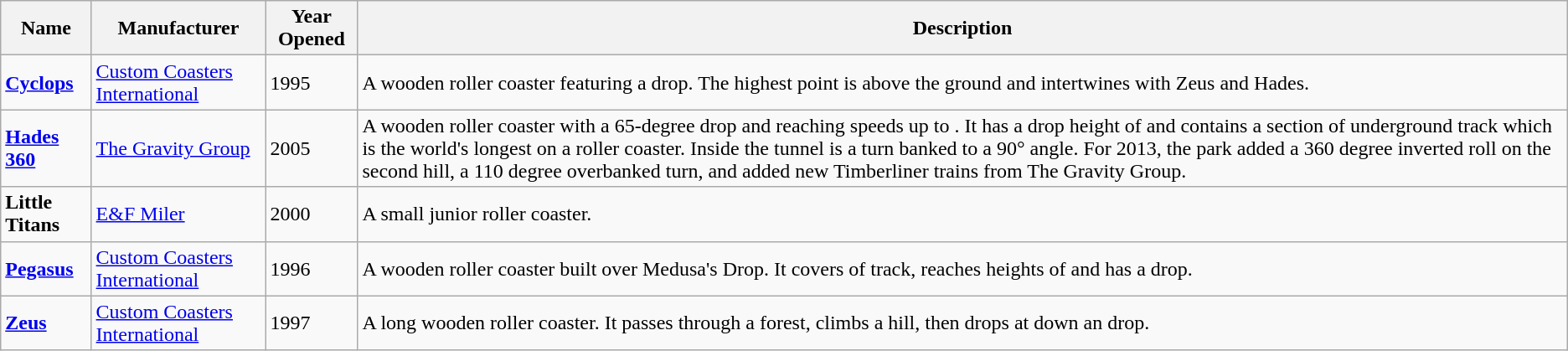<table class="wikitable sortable">
<tr>
<th>Name</th>
<th>Manufacturer</th>
<th>Year Opened</th>
<th>Description</th>
</tr>
<tr>
<td><strong><a href='#'>Cyclops</a></strong></td>
<td><a href='#'>Custom Coasters International</a></td>
<td>1995</td>
<td>A wooden roller coaster featuring a  drop. The highest point is  above the ground and intertwines with Zeus and Hades.</td>
</tr>
<tr>
<td><strong><a href='#'>Hades 360</a></strong></td>
<td><a href='#'>The Gravity Group</a></td>
<td>2005</td>
<td>A wooden roller coaster with a 65-degree drop  and reaching speeds up to . It has a drop height of  and contains a section of underground track which is the world's longest on a roller coaster. Inside the tunnel is a turn banked to a 90° angle. For 2013, the park added a 360 degree inverted roll on the second hill, a 110 degree overbanked turn, and added new Timberliner trains from The Gravity Group.</td>
</tr>
<tr>
<td><strong>Little Titans</strong></td>
<td><a href='#'>E&F Miler</a></td>
<td>2000</td>
<td>A small junior roller coaster.</td>
</tr>
<tr>
<td><strong><a href='#'>Pegasus</a></strong></td>
<td><a href='#'>Custom Coasters International</a></td>
<td>1996</td>
<td>A wooden roller coaster built over Medusa's Drop. It covers  of track, reaches heights of  and has a  drop.</td>
</tr>
<tr>
<td><strong><a href='#'>Zeus</a></strong></td>
<td><a href='#'>Custom Coasters International</a></td>
<td>1997</td>
<td>A  long wooden roller coaster. It passes through a forest, climbs a  hill, then drops at  down an  drop.</td>
</tr>
</table>
